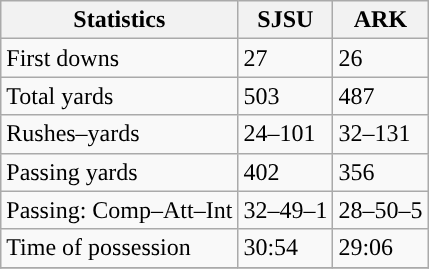<table class="wikitable" style="float: left;">
<tr>
<th>Statistics</th>
<th>SJSU</th>
<th>ARK</th>
</tr>
<tr>
<td>First downs</td>
<td>27</td>
<td>26</td>
</tr>
<tr>
<td>Total yards</td>
<td>503</td>
<td>487</td>
</tr>
<tr>
<td>Rushes–yards</td>
<td>24–101</td>
<td>32–131</td>
</tr>
<tr>
<td>Passing yards</td>
<td>402</td>
<td>356</td>
</tr>
<tr>
<td>Passing: Comp–Att–Int</td>
<td>32–49–1</td>
<td>28–50–5</td>
</tr>
<tr>
<td>Time of possession</td>
<td>30:54</td>
<td>29:06</td>
</tr>
<tr>
</tr>
</table>
